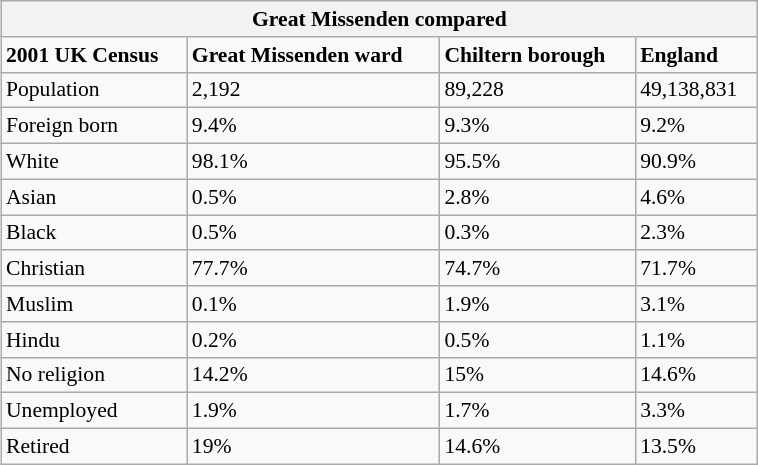<table class="wikitable" id="toc" style="float: centre; margin-left: 2em; width: 40%; font-size: 90%;" cellspacing="3">
<tr>
<th colspan="4"><strong>Great Missenden compared</strong></th>
</tr>
<tr>
<td><strong>2001 UK Census</strong></td>
<td><strong>Great Missenden ward</strong></td>
<td><strong>Chiltern borough</strong></td>
<td><strong>England</strong></td>
</tr>
<tr>
<td>Population</td>
<td>2,192</td>
<td>89,228</td>
<td>49,138,831</td>
</tr>
<tr>
<td>Foreign born</td>
<td>9.4%</td>
<td>9.3%</td>
<td>9.2%</td>
</tr>
<tr>
<td>White</td>
<td>98.1%</td>
<td>95.5%</td>
<td>90.9%</td>
</tr>
<tr>
<td>Asian</td>
<td>0.5%</td>
<td>2.8%</td>
<td>4.6%</td>
</tr>
<tr>
<td>Black</td>
<td>0.5%</td>
<td>0.3%</td>
<td>2.3%</td>
</tr>
<tr>
<td>Christian</td>
<td>77.7%</td>
<td>74.7%</td>
<td>71.7%</td>
</tr>
<tr>
<td>Muslim</td>
<td>0.1%</td>
<td>1.9%</td>
<td>3.1%</td>
</tr>
<tr>
<td>Hindu</td>
<td>0.2%</td>
<td>0.5%</td>
<td>1.1%</td>
</tr>
<tr>
<td>No religion</td>
<td>14.2%</td>
<td>15%</td>
<td>14.6%</td>
</tr>
<tr>
<td>Unemployed</td>
<td>1.9%</td>
<td>1.7%</td>
<td>3.3%</td>
</tr>
<tr>
<td>Retired</td>
<td>19%</td>
<td>14.6%</td>
<td>13.5%</td>
</tr>
</table>
